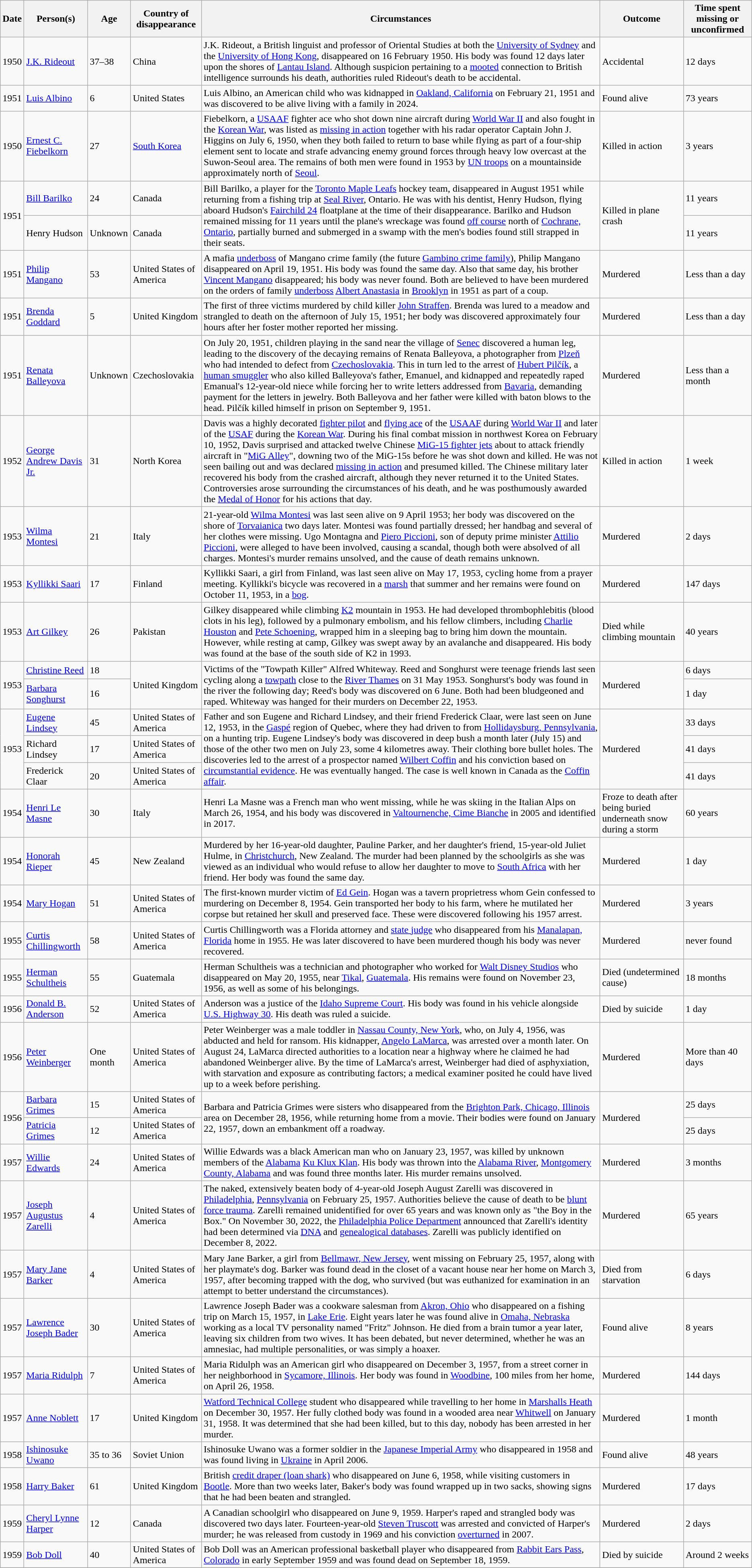<table class="wikitable sortable zebra">
<tr>
<th data-sort-type="isoDate">Date</th>
<th data-sort-type="text">Person(s)</th>
<th data-sort-type="text">Age</th>
<th>Country of disappearance</th>
<th class="unsortable">Circumstances</th>
<th data-sort-type="text">Outcome</th>
<th data-sort-type="value">Time spent missing or unconfirmed</th>
</tr>
<tr>
<td data-sort-value="1950-02-16">1950</td>
<td><a href='#'>J.K. Rideout</a></td>
<td data-sort-value="037">37–38</td>
<td>China</td>
<td>J.K. Rideout, a British linguist and professor of Oriental Studies at both the <a href='#'>University of Sydney</a> and the <a href='#'>University of Hong Kong</a>, disappeared on 16 February 1950. His body was found 12 days later upon the shores of <a href='#'>Lantau Island</a>. Although suspicion pertaining to a <a href='#'>mooted</a> connection to British intelligence surrounds his death, authorities ruled Rideout's death to be accidental.</td>
<td>Accidental</td>
<td data-sort-value="0012">12 days</td>
</tr>
<tr>
<td>1951</td>
<td><a href='#'>Luis Albino</a></td>
<td data-sort-value="006">6</td>
<td>United States</td>
<td>Luis Albino, an American child who was kidnapped in <a href='#'>Oakland, California</a> on February 21, 1951 and was discovered to be alive living with a family in 2024.</td>
<td>Found alive</td>
<td>73 years</td>
</tr>
<tr>
<td>1950</td>
<td><a href='#'>Ernest C. Fiebelkorn</a></td>
<td data-sort-value="027">27</td>
<td><a href='#'>South Korea</a></td>
<td>Fiebelkorn, a <a href='#'>USAAF</a> fighter ace who shot down nine aircraft during <a href='#'>World War II</a> and also fought in the <a href='#'>Korean War</a>, was listed as <a href='#'>missing in action</a> together with his radar operator Captain John J. Higgins on July 6, 1950, when they both failed to return to base while flying as part of a four-ship element sent to locate and strafe advancing enemy ground forces through heavy low overcast at the Suwon-Seoul area. The remains of both men were found in 1953 by <a href='#'>UN troops</a> on a mountainside approximately  north of <a href='#'>Seoul</a>.</td>
<td>Killed in action</td>
<td>3 years</td>
</tr>
<tr>
<td rowspan="2" data-sort-value="1951-08">1951</td>
<td><a href='#'>Bill Barilko</a></td>
<td data-sort-value="024">24</td>
<td>Canada</td>
<td rowspan="2">Bill Barilko, a player for the <a href='#'>Toronto Maple Leafs</a> hockey team, disappeared in August 1951 while returning from a fishing trip at <a href='#'>Seal River</a>, Ontario. He was with his dentist, Henry Hudson, flying aboard Hudson's <a href='#'>Fairchild 24</a> floatplane at the time of their disappearance. Barilko and Hudson remained missing for 11 years until the plane's wreckage was found  <a href='#'>off course</a> north of <a href='#'>Cochrane, Ontario</a>, partially burned and submerged in a swamp with the men's bodies found still strapped in their seats.</td>
<td rowspan="2">Killed in plane crash</td>
<td data-sort-value="4015">11 years</td>
</tr>
<tr>
<td>Henry Hudson</td>
<td>Unknown</td>
<td>Canada</td>
<td data-sort-value="4015">11 years</td>
</tr>
<tr>
<td data-sort-value="1951-04-19">1951</td>
<td><a href='#'>Philip Mangano</a></td>
<td data-sort-value="053">53</td>
<td>United States of America</td>
<td>A mafia <a href='#'>underboss</a> of Mangano crime family (the future <a href='#'>Gambino crime family</a>), Philip Mangano disappeared on April 19, 1951. His body was found the same day. Also that same day, his brother <a href='#'>Vincent Mangano</a> disappeared; his body was never found. Both are believed to have been murdered on the orders of family <a href='#'>underboss</a> <a href='#'>Albert Anastasia</a> in <a href='#'>Brooklyn</a> in 1951 as part of a coup.</td>
<td>Murdered</td>
<td>Less than a day</td>
</tr>
<tr>
<td data-sort-value="1951-07-15">1951</td>
<td><a href='#'>Brenda Goddard</a></td>
<td data-sort-value="005">5</td>
<td>United Kingdom</td>
<td>The first of three victims murdered by child killer <a href='#'>John Straffen</a>. Brenda was lured to a meadow and strangled to death on the afternoon of July 15, 1951; her body was discovered approximately four hours after her foster mother reported her missing.</td>
<td>Murdered</td>
<td>Less than a day</td>
</tr>
<tr>
<td data-sort-value="1951-07-20">1951</td>
<td><a href='#'>Renata Balleyova</a></td>
<td>Unknown</td>
<td>Czechoslovakia</td>
<td>On July 20, 1951, children playing in the sand near the village of <a href='#'>Senec</a> discovered a human leg, leading to the discovery of the decaying remains of Renata Balleyova, a photographer from <a href='#'>Plzeň</a> who had intended to defect from <a href='#'>Czechoslovakia</a>. This in turn led to the arrest of <a href='#'>Hubert Pilčík</a>, a <a href='#'>human smuggler</a> who also killed Balleyova's father, Emanuel, and kidnapped and repeatedly raped Emanual's 12-year-old niece while forcing her to write letters addressed from <a href='#'>Bavaria</a>, demanding payment for the letters in jewelry. Both Balleyova and her father were killed with baton blows to the head. Pilčík killed himself in prison on September 9, 1951.</td>
<td>Murdered</td>
<td>Less than a month</td>
</tr>
<tr>
<td>1952</td>
<td><a href='#'>George Andrew Davis Jr.</a></td>
<td data-sort-value="031">31</td>
<td>North Korea</td>
<td>Davis was a highly decorated <a href='#'>fighter pilot</a> and <a href='#'>flying ace</a> of the <a href='#'>USAAF</a> during <a href='#'>World War II</a> and later of the <a href='#'>USAF</a> during the <a href='#'>Korean War</a>. During his final combat mission in northwest Korea on February 10, 1952, Davis surprised and attacked twelve Chinese <a href='#'>MiG-15 fighter jets</a> about to attack friendly aircraft in "<a href='#'>MiG Alley</a>", downing two of the MiG-15s before he was shot down and killed. He was not seen bailing out and was declared <a href='#'>missing in action</a> and presumed killed. The Chinese military later recovered his body from the crashed aircraft, although they never returned it to the United States. Controversies arose surrounding the circumstances of his death, and he was posthumously awarded the <a href='#'>Medal of Honor</a> for his actions that day.</td>
<td>Killed in action</td>
<td>1 week</td>
</tr>
<tr>
<td data-sort-value="1953-04-09">1953</td>
<td><a href='#'>Wilma Montesi</a></td>
<td data-sort-value="021">21</td>
<td>Italy</td>
<td>21-year-old <a href='#'>Wilma Montesi</a> was last seen alive on 9 April 1953; her body was discovered on the shore of <a href='#'>Torvaianica</a> two days later. Montesi was found partially dressed; her handbag and several of her clothes were missing. Ugo Montagna and <a href='#'>Piero Piccioni</a>, son of deputy prime minister <a href='#'>Attilio Piccioni</a>, were alleged to have been involved, causing a scandal, though both were absolved of all charges. Montesi's murder remains unsolved, and the cause of death remains unknown.</td>
<td>Murdered</td>
<td data-sort-value="002">2 days</td>
</tr>
<tr>
<td data-sort-value="1953-05-17">1953</td>
<td><a href='#'>Kyllikki Saari</a></td>
<td data-sort-value="017">17</td>
<td>Finland</td>
<td>Kyllikki Saari, a girl from Finland, was last seen alive on May 17, 1953, cycling home from a prayer meeting. Kyllikki's bicycle was recovered in a <a href='#'>marsh</a> that summer and her remains were found on October 11, 1953, in a <a href='#'>bog</a>.</td>
<td>Murdered</td>
<td data-sort-value="0147">147 days</td>
</tr>
<tr>
<td>1953</td>
<td><a href='#'>Art Gilkey</a></td>
<td data-sort-value="026">26</td>
<td>Pakistan</td>
<td>Gilkey disappeared while climbing <a href='#'>K2</a> mountain in 1953. He had developed thrombophlebitis (blood clots in his leg), followed by a pulmonary embolism, and his fellow climbers, including <a href='#'>Charlie Houston</a> and <a href='#'>Pete Schoening</a>, wrapped him in a sleeping bag to bring him down the mountain. However, while resting at camp, Gilkey was swept away by an avalanche and disappeared. His body was found at the base of the south side of K2 in 1993.</td>
<td>Died while climbing mountain</td>
<td>40 years</td>
</tr>
<tr>
<td rowspan="2" data-sort-value="1953-05-31">1953</td>
<td><a href='#'>Christine Reed</a></td>
<td data-sort-value="018">18</td>
<td rowspan="2">United Kingdom</td>
<td rowspan="2">Victims of the "Towpath Killer" Alfred Whiteway. Reed and Songhurst were teenage friends last seen cycling along a <a href='#'>towpath</a> close to the <a href='#'>River Thames</a> on 31 May 1953. Songhurst's body was found in the river the following day; Reed's body was discovered on 6 June. Both had been bludgeoned and raped. Whiteway was hanged for their murders on December 22, 1953.</td>
<td rowspan="2">Murdered</td>
<td data-sort-value="0033">6 days</td>
</tr>
<tr>
<td><a href='#'>Barbara Songhurst</a></td>
<td data-sort-value="016">16</td>
<td data-sort-value="0041">1 day</td>
</tr>
<tr>
<td rowspan="3" data-sort-value="1953-06-10">1953</td>
<td><a href='#'>Eugene Lindsey</a></td>
<td data-sort-value="045">45</td>
<td>United States of America</td>
<td rowspan="3">Father and son Eugene and Richard Lindsey, and their friend Frederick Claar, were last seen on June 12, 1953, in the <a href='#'>Gaspé</a> region of Quebec, where they had driven to from <a href='#'>Hollidaysburg, Pennsylvania</a>, on a hunting trip. Eugene Lindsey's body was discovered in deep bush a month later (July 15) and those of the other two men on July 23, some 4 kilometres away. Their clothing bore bullet holes. The discoveries led to the arrest of a prospector named <a href='#'>Wilbert Coffin</a> and his conviction based on <a href='#'>circumstantial evidence</a>. He was eventually hanged. The case is well known in Canada as the <a href='#'>Coffin affair</a>.</td>
<td rowspan="3">Murdered</td>
<td data-sort-value="0033">33 days</td>
</tr>
<tr>
<td>Richard Lindsey</td>
<td data-sort-value="017">17</td>
<td>United States of America</td>
<td data-sort-value="0041">41 days</td>
</tr>
<tr>
<td>Frederick Claar</td>
<td data-sort-value="020">20</td>
<td>United States of America</td>
<td data-sort-value="0041">41 days</td>
</tr>
<tr>
<td>1954</td>
<td><a href='#'>Henri Le Masne</a></td>
<td data-sort-value="030">30</td>
<td>Italy</td>
<td>Henri La Masne was a French man who went missing, while he was skiing in the Italian Alps on March 26, 1954, and his body was discovered in <a href='#'>Valtournenche, Cime Bianche</a> in 2005 and identified in 2017.</td>
<td>Froze to death after being buried underneath snow during a storm</td>
<td>60 years</td>
</tr>
<tr>
<td data-sort-value="1954-06-22">1954</td>
<td><a href='#'>Honorah Rieper</a></td>
<td data-sort-value="045">45</td>
<td>New Zealand</td>
<td>Murdered by her 16-year-old daughter, Pauline Parker, and her daughter's friend, 15-year-old Juliet Hulme, in <a href='#'>Christchurch</a>, New Zealand. The murder had been planned by the schoolgirls as she was viewed as an individual who would refuse to allow her daughter to move to <a href='#'>South Africa</a> with her friend. Her body was found the same day.</td>
<td>Murdered</td>
<td>1 day</td>
</tr>
<tr>
<td>1954</td>
<td><a href='#'>Mary Hogan</a></td>
<td data-sort-value="051">51</td>
<td>United States of America</td>
<td>The first-known murder victim of <a href='#'>Ed Gein</a>. Hogan was a tavern proprietress whom Gein confessed to murdering on December 8, 1954. Gein transported her body to his farm, where he mutilated her corpse but retained her skull and preserved face. These were discovered following his 1957 arrest.</td>
<td>Murdered</td>
<td>3 years</td>
</tr>
<tr>
<td data-sort-value="1955">1955</td>
<td><a href='#'>Curtis Chillingworth</a></td>
<td data-sort-value="058">58</td>
<td>United States of America</td>
<td>Curtis Chillingworth was a Florida attorney and <a href='#'>state judge</a> who disappeared from his <a href='#'>Manalapan, Florida</a> home in 1955. He was later discovered to have been murdered though his body was never recovered.</td>
<td>Murdered</td>
<td data-sort-value="0000">never found</td>
</tr>
<tr>
<td>1955</td>
<td><a href='#'>Herman Schultheis</a></td>
<td data-sort-value="055">55</td>
<td>Guatemala</td>
<td>Herman Schultheis was a technician and photographer who worked for <a href='#'>Walt Disney Studios</a> who disappeared on May 20, 1955, near <a href='#'>Tikal</a>, <a href='#'>Guatemala</a>. His remains were found on November 23, 1956, as well as some of his belongings.</td>
<td>Died (undetermined cause)</td>
<td>18 months</td>
</tr>
<tr>
<td data-sort-value="1956">1956</td>
<td><a href='#'>Donald B. Anderson</a></td>
<td data-sort-value="052">52</td>
<td>United States of America</td>
<td>Anderson was a justice of the <a href='#'>Idaho Supreme Court</a>. His body was found in his vehicle alongside <a href='#'>U.S. Highway 30</a>. His death was ruled a suicide.</td>
<td>Died by suicide</td>
<td data-sort-value="4015">1 day</td>
</tr>
<tr>
<td>1956</td>
<td><a href='#'>Peter Weinberger</a></td>
<td data-sort-value="0.083">One month</td>
<td>United States of America</td>
<td>Peter Weinberger was a male toddler in <a href='#'>Nassau County, New York</a>, who, on July 4, 1956, was abducted and held for ransom. His kidnapper, <a href='#'>Angelo LaMarca</a>, was arrested over a month later. On August 24, LaMarca directed authorities to a location near a highway where he claimed he had abandoned Weinberger alive. By the time of LaMarca's arrest, Weinberger had died of asphyxiation, with starvation and exposure as contributing factors; a medical examiner posited he could have lived up to a week before perishing.</td>
<td>Murdered</td>
<td data-sort-value="0040">More than 40 days</td>
</tr>
<tr>
<td rowspan="2" data-sort-value="1956-12-18">1956</td>
<td><a href='#'>Barbara Grimes</a></td>
<td data-sort-value="015">15</td>
<td>United States of America</td>
<td rowspan="2">Barbara and Patricia Grimes were sisters who disappeared from the <a href='#'>Brighton Park, Chicago, Illinois</a> area on December 28, 1956, while returning home from a movie. Their bodies were found on January 22, 1957, down an embankment off a roadway.</td>
<td rowspan="2">Murdered</td>
<td data-sort-value="0025">25 days</td>
</tr>
<tr>
<td><a href='#'>Patricia Grimes</a></td>
<td data-sort-value="012">12</td>
<td>United States of America</td>
<td data-sort-value="0025">25 days</td>
</tr>
<tr>
<td>1957</td>
<td><a href='#'>Willie Edwards</a></td>
<td data-sort-value="024">24</td>
<td>United States of America</td>
<td>Willie Edwards was a black American man who on January 23, 1957, was killed by unknown members of the <a href='#'>Alabama</a> <a href='#'>Ku Klux Klan</a>. His body was thrown into the <a href='#'>Alabama River</a>, <a href='#'>Montgomery County, Alabama</a> and was found three months later. His murder remains unsolved.</td>
<td>Murdered</td>
<td data-sort-value="24027">3 months</td>
</tr>
<tr>
<td data-sort-value="1957-02-25">1957</td>
<td><a href='#'>Joseph Augustus Zarelli</a></td>
<td data-sort-value="004">4</td>
<td>United States of America</td>
<td>The naked, extensively beaten body of 4-year-old Joseph August Zarelli was discovered in <a href='#'>Philadelphia</a>, <a href='#'>Pennsylvania</a> on February 25, 1957. Authorities believe the cause of death to be <a href='#'>blunt force trauma</a>. Zarelli remained unidentified for over 65 years and was known only as "the Boy in the Box." On November 30, 2022, the <a href='#'>Philadelphia Police Department</a> announced that Zarelli's identity had been determined via <a href='#'>DNA</a> and <a href='#'>genealogical databases</a>. Zarelli was publicly identified on December 8, 2022.</td>
<td>Murdered</td>
<td data-sort-value="24027">65 years</td>
</tr>
<tr>
<td data-sort-value="1957-02-25">1957</td>
<td><a href='#'>Mary Jane Barker</a></td>
<td data-sort-value="004">4</td>
<td>United States of America</td>
<td>Mary Jane Barker, a girl from <a href='#'>Bellmawr, New Jersey</a>, went missing on February 25, 1957, along with her playmate's dog. Barker was found dead in the closet of a vacant house near her home on March 3, 1957, after becoming trapped with the dog, who survived (but was euthanized for examination in an attempt to better understand the circumstances).</td>
<td>Died from starvation</td>
<td data-sort-value="0006">6 days</td>
</tr>
<tr>
<td data-sort-value="1957-03-15">1957</td>
<td><a href='#'>Lawrence Joseph Bader</a></td>
<td data-sort-value="030">30</td>
<td>United States of America</td>
<td>Lawrence Joseph Bader was a cookware salesman from <a href='#'>Akron, Ohio</a> who disappeared on a fishing trip on March 15, 1957, in <a href='#'>Lake Erie</a>. Eight years later he was found alive in <a href='#'>Omaha, Nebraska</a> working as a local TV personality named "Fritz" Johnson. He died from a brain tumor a year later, leaving six children from two wives. It has been debated, but never determined, whether he was an amnesiac, had multiple personalities, or was simply a hoaxer.</td>
<td>Found alive</td>
<td data-sort-value="2920">8 years</td>
</tr>
<tr>
<td data-sort-value="1957-12-03">1957</td>
<td><a href='#'>Maria Ridulph</a></td>
<td data-sort-value="007">7</td>
<td>United States of America</td>
<td>Maria Ridulph was an American girl who disappeared on December 3, 1957, from a street corner in her neighborhood in <a href='#'>Sycamore, Illinois</a>. Her body was found in <a href='#'>Woodbine</a>, 100 miles from her home, on April 26, 1958.</td>
<td>Murdered</td>
<td data-sort-value="0144">144 days</td>
</tr>
<tr>
<td>1957</td>
<td><a href='#'>Anne Noblett</a></td>
<td data-sort-value="017">17</td>
<td>United Kingdom</td>
<td><a href='#'>Watford Technical College</a> student who disappeared while travelling to her home in <a href='#'>Marshalls Heath</a> on December 30, 1957. Her fully clothed body was found in a wooded area near <a href='#'>Whitwell</a> on January 31, 1958. It was determined that she had been killed, but to this day, nobody has been arrested in her murder.</td>
<td>Murdered</td>
<td>1 month</td>
</tr>
<tr>
<td data-sort-value="1958">1958</td>
<td><a href='#'>Ishinosuke Uwano</a></td>
<td data-sort-value="035">35 to 36</td>
<td>Soviet Union</td>
<td>Ishinosuke Uwano was a former soldier in the <a href='#'>Japanese Imperial Army</a> who disappeared in 1958 and was found living in <a href='#'>Ukraine</a> in April 2006.</td>
<td>Found alive</td>
<td data-sort-value="17520">48 years</td>
</tr>
<tr>
<td>1958</td>
<td><a href='#'>Harry Baker</a></td>
<td data-sort-value="061">61</td>
<td>United Kingdom</td>
<td>British <a href='#'>credit draper (loan shark)</a> who disappeared on June 6, 1958, while visiting customers in <a href='#'>Bootle</a>. More than two weeks later, Baker's body was found wrapped up in two sacks, showing signs that he had been beaten and strangled.</td>
<td>Murdered</td>
<td>17 days</td>
</tr>
<tr>
<td>1959</td>
<td><a href='#'>Cheryl Lynne Harper</a></td>
<td data-sort-value="012">12</td>
<td>Canada</td>
<td>A Canadian schoolgirl who disappeared on June 9, 1959. Harper's raped and strangled body was discovered two days later. Fourteen-year-old <a href='#'>Steven Truscott</a> was arrested and convicted of Harper's murder; he was released from custody in 1969 and his conviction <a href='#'>overturned</a> in 2007.</td>
<td>Murdered</td>
<td>2 days</td>
</tr>
<tr>
<td>1959</td>
<td><a href='#'>Bob Doll</a></td>
<td data-sort-value="040">40</td>
<td>United States of America</td>
<td>Bob Doll was an American professional basketball player who disappeared from <a href='#'>Rabbit Ears Pass</a>, <a href='#'>Colorado</a> in early September 1959 and was found dead on September 18, 1959.</td>
<td>Died by suicide</td>
<td>Around 2 weeks</td>
</tr>
<tr>
</tr>
</table>
